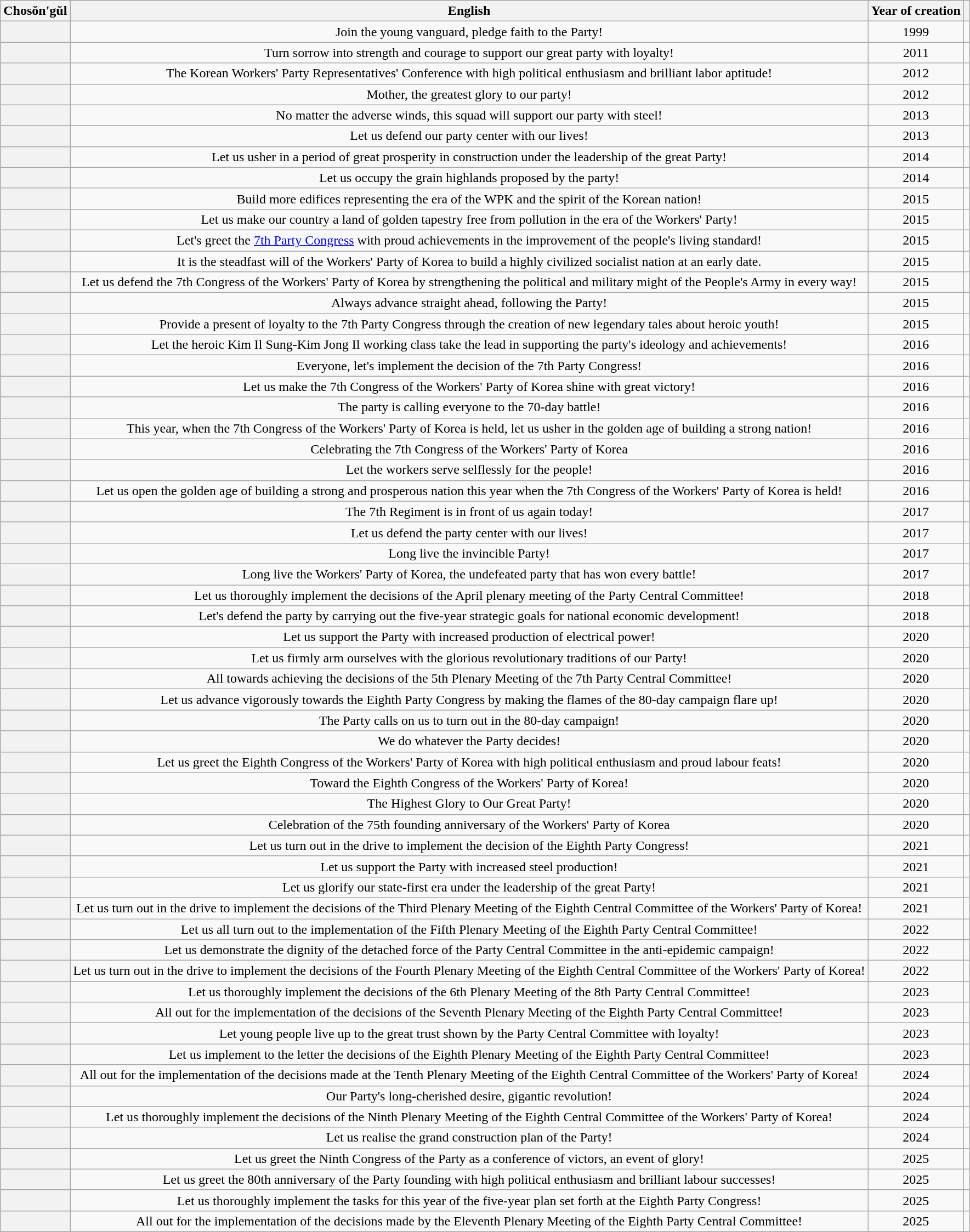<table class="wikitable sortable" style="text-align: center;">
<tr>
<th scope="col">Chosŏn'gŭl</th>
<th scope="col">English</th>
<th scope="col">Year of creation</th>
<th scope="col" class="unsortable"></th>
</tr>
<tr>
<th scope="row"></th>
<td>Join the young vanguard, pledge faith to the Party!</td>
<td>1999</td>
<td></td>
</tr>
<tr>
<th scope="row"></th>
<td>Turn sorrow into strength and courage to support our great party with loyalty!</td>
<td>2011</td>
<td></td>
</tr>
<tr>
<th scope="row"></th>
<td>The Korean Workers' Party Representatives' Conference with high political enthusiasm and brilliant labor aptitude!</td>
<td>2012</td>
<td></td>
</tr>
<tr>
<th scope="row"></th>
<td>Mother, the greatest glory to our party!</td>
<td>2012</td>
<td></td>
</tr>
<tr>
<th scope="row"></th>
<td>No matter the adverse winds, this squad will support our party with steel!</td>
<td>2013</td>
<td></td>
</tr>
<tr>
<th scope="row"></th>
<td>Let us defend our party center with our lives!</td>
<td>2013</td>
<td></td>
</tr>
<tr>
<th scope="row"></th>
<td>Let us usher in a period of great prosperity in construction under the leadership of the great Party!</td>
<td>2014</td>
<td></td>
</tr>
<tr>
<th scope="row"></th>
<td>Let us occupy the grain highlands proposed by the party!</td>
<td>2014</td>
<td></td>
</tr>
<tr>
<th scope="row"></th>
<td>Build more edifices representing the era of the WPK and the spirit of the Korean nation!</td>
<td>2015</td>
<td></td>
</tr>
<tr>
<th scope="row"></th>
<td>Let us make our country a land of golden tapestry free from pollution in the era of the Workers' Party!</td>
<td>2015</td>
<td></td>
</tr>
<tr>
<th scope="row"></th>
<td>Let's greet the <a href='#'>7th Party Congress</a> with proud achievements in the improvement of the people's living standard!</td>
<td>2015</td>
<td></td>
</tr>
<tr>
<th scope="row"></th>
<td>It is the steadfast will of the Workers' Party of Korea to build a highly civilized socialist nation at an early date.</td>
<td>2015</td>
<td></td>
</tr>
<tr>
<th scope="row"></th>
<td>Let us defend the 7th Congress of the Workers' Party of Korea by strengthening the political and military might of the People's Army in every way!</td>
<td>2015</td>
<td></td>
</tr>
<tr>
<th scope="row"></th>
<td>Always advance straight ahead, following the Party!</td>
<td>2015</td>
<td></td>
</tr>
<tr>
<th scope="row"></th>
<td>Provide a present of loyalty to the 7th Party Congress through the creation of new legendary tales about heroic youth!</td>
<td>2015</td>
<td></td>
</tr>
<tr>
<th scope="row"></th>
<td>Let the heroic Kim Il Sung-Kim Jong Il working class take the lead in supporting the party's ideology and achievements!</td>
<td>2016</td>
<td></td>
</tr>
<tr>
<th scope="row"></th>
<td>Everyone, let's implement the decision of the 7th Party Congress!</td>
<td>2016</td>
<td></td>
</tr>
<tr>
<th scope="row"></th>
<td>Let us make the 7th Congress of the Workers' Party of Korea shine with great victory!</td>
<td>2016</td>
<td></td>
</tr>
<tr>
<th scope="row"></th>
<td>The party is calling everyone to the 70-day battle!</td>
<td>2016</td>
<td></td>
</tr>
<tr>
<th scope="row"></th>
<td>This year, when the 7th Congress of the Workers' Party of Korea is held, let us usher in the golden age of building a strong nation!</td>
<td>2016</td>
<td></td>
</tr>
<tr>
<th scope="row"></th>
<td>Celebrating the 7th Congress of the Workers' Party of Korea</td>
<td>2016</td>
<td></td>
</tr>
<tr>
<th scope="row"></th>
<td>Let the workers serve selflessly for the people!</td>
<td>2016</td>
<td></td>
</tr>
<tr>
<th scope="row"></th>
<td>Let us open the golden age of building a strong and prosperous nation this year when the 7th Congress of the Workers' Party of Korea is held!</td>
<td>2016</td>
<td></td>
</tr>
<tr>
<th scope="row"></th>
<td>The 7th Regiment is in front of us again today!</td>
<td>2017</td>
<td></td>
</tr>
<tr>
<th scope="row"></th>
<td>Let us defend the party center with our lives!</td>
<td>2017</td>
<td></td>
</tr>
<tr>
<th scope="row"></th>
<td>Long live the invincible Party!</td>
<td>2017</td>
<td></td>
</tr>
<tr>
<th scope="row"></th>
<td>Long live the Workers' Party of Korea, the undefeated party that has won every battle!</td>
<td>2017</td>
<td></td>
</tr>
<tr>
<th scope="row"></th>
<td>Let us thoroughly implement the decisions of the April plenary meeting of the Party Central Committee!</td>
<td>2018</td>
<td></td>
</tr>
<tr>
<th scope="row"></th>
<td>Let's defend the party by carrying out the five-year strategic goals for national economic development!</td>
<td>2018</td>
<td></td>
</tr>
<tr>
<th scope="row"></th>
<td>Let us support the Party with increased production of electrical power!</td>
<td>2020</td>
<td></td>
</tr>
<tr>
<th scope="row"></th>
<td>Let us firmly arm ourselves with the glorious revolutionary traditions of our Party!</td>
<td>2020</td>
<td></td>
</tr>
<tr>
<th scope="row"></th>
<td>All towards achieving the decisions of the 5th Plenary Meeting of the 7th Party Central Committee!</td>
<td>2020</td>
<td></td>
</tr>
<tr>
<th scope="row"></th>
<td>Let us advance vigorously towards the Eighth Party Congress by making the flames of the 80-day campaign flare up!</td>
<td>2020</td>
<td></td>
</tr>
<tr>
<th scope="row"></th>
<td>The Party calls on us to turn out in the 80-day campaign!</td>
<td>2020</td>
<td></td>
</tr>
<tr>
<th scope="row"></th>
<td>We do whatever the Party decides!</td>
<td>2020</td>
<td></td>
</tr>
<tr>
<th scope="row"></th>
<td>Let us greet the Eighth Congress of the Workers' Party of Korea with high political enthusiasm and proud labour feats!</td>
<td>2020</td>
<td></td>
</tr>
<tr>
<th scope="row"></th>
<td>Toward the Eighth Congress of the Workers' Party of Korea!</td>
<td>2020</td>
<td></td>
</tr>
<tr>
<th scope="row"></th>
<td>The Highest Glory to Our Great Party!</td>
<td>2020</td>
<td></td>
</tr>
<tr>
<th scope="row"></th>
<td>Celebration of the 75th founding anniversary of the Workers' Party of Korea</td>
<td>2020</td>
<td></td>
</tr>
<tr>
<th scope="row"></th>
<td>Let us turn out in the drive to implement the decision of the Eighth Party Congress!</td>
<td>2021</td>
<td></td>
</tr>
<tr>
<th scope="row"></th>
<td>Let us support the Party with increased steel production!</td>
<td>2021</td>
<td></td>
</tr>
<tr>
<th scope="row"></th>
<td>Let us glorify our state-first era under the leadership of the great Party!</td>
<td>2021</td>
<td></td>
</tr>
<tr>
<th scope="row"></th>
<td>Let us turn out in the drive to implement the decisions of the Third Plenary Meeting of the Eighth Central Committee of the Workers' Party of Korea!</td>
<td>2021</td>
<td></td>
</tr>
<tr>
<th scope="row"></th>
<td>Let us all turn out to the implementation of the Fifth Plenary Meeting of the Eighth Party Central Committee!</td>
<td>2022</td>
<td></td>
</tr>
<tr>
<th scope="row"></th>
<td>Let us demonstrate the dignity of the detached force of the Party Central Committee in the anti-epidemic campaign!</td>
<td>2022</td>
<td></td>
</tr>
<tr>
<th scope="row"></th>
<td>Let us turn out in the drive to implement the decisions of the Fourth Plenary Meeting of the Eighth Central Committee of the Workers' Party of Korea!</td>
<td>2022</td>
<td></td>
</tr>
<tr>
<th scope="row"></th>
<td>Let us thoroughly implement the decisions of the 6th Plenary Meeting of the 8th Party Central Committee!</td>
<td>2023</td>
<td></td>
</tr>
<tr>
<th scope="row"></th>
<td>All out for the implementation of the decisions of the Seventh Plenary Meeting of the Eighth Party Central Committee!</td>
<td>2023</td>
<td></td>
</tr>
<tr>
<th scope="row"></th>
<td>Let young people live up to the great trust shown by the Party Central Committee with loyalty!</td>
<td>2023</td>
<td></td>
</tr>
<tr>
<th scope="row"></th>
<td>Let us implement to the letter the decisions of the Eighth Plenary Meeting of the Eighth Party Central Committee!</td>
<td>2023</td>
<td></td>
</tr>
<tr>
<th scope="row"></th>
<td>All out for the implementation of the decisions made at the Tenth Plenary Meeting of the Eighth Central Committee of the Workers' Party of Korea!</td>
<td>2024</td>
<td></td>
</tr>
<tr>
<th scope="row"></th>
<td>Our Party's long-cherished desire, gigantic revolution!</td>
<td>2024</td>
<td></td>
</tr>
<tr>
<th scope="row"></th>
<td>Let us thoroughly implement the decisions of the Ninth Plenary Meeting of the Eighth Central Committee of the Workers' Party of Korea!</td>
<td>2024</td>
<td></td>
</tr>
<tr>
<th scope="row"></th>
<td>Let us realise the grand construction plan of the Party!</td>
<td>2024</td>
<td></td>
</tr>
<tr>
<th scope="row"></th>
<td>Let us greet the Ninth Congress of the Party as a conference of victors, an event of glory!</td>
<td>2025</td>
<td></td>
</tr>
<tr>
<th scope="row"></th>
<td>Let us greet the 80th anniversary of the Party founding with high political enthusiasm and brilliant labour successes!</td>
<td>2025</td>
<td></td>
</tr>
<tr>
<th scope="row"></th>
<td>Let us thoroughly implement the tasks for this year of the five-year plan set forth at the Eighth Party Congress!</td>
<td>2025</td>
<td></td>
</tr>
<tr>
<th scope="row"></th>
<td>All out for the implementation of the decisions made by the Eleventh Plenary Meeting of the Eighth Party Central Committee!</td>
<td>2025</td>
<td></td>
</tr>
</table>
